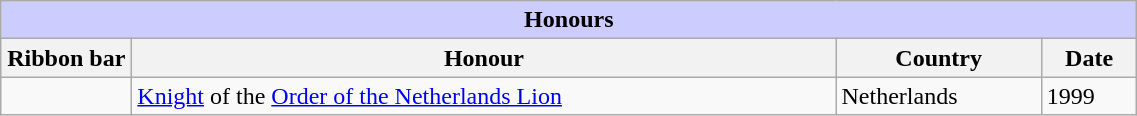<table class="wikitable" style="width:60%;">
<tr style="background:#ccf; text-align:center;">
<td colspan=5><strong>Honours</strong></td>
</tr>
<tr>
<th style="width:80px;">Ribbon bar</th>
<th>Honour</th>
<th>Country</th>
<th>Date</th>
</tr>
<tr>
<td></td>
<td><a href='#'>Knight</a> of the <a href='#'>Order of the Netherlands Lion</a></td>
<td>Netherlands</td>
<td>1999</td>
</tr>
</table>
